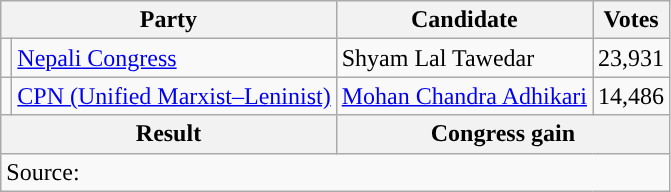<table class="wikitable">
<tr>
<th colspan="2">Party</th>
<th>Candidate</th>
<th>Votes</th>
</tr>
<tr>
<td style="background-color:"></td>
<td><a href='#'>Nepali Congress</a></td>
<td>Shyam Lal Tawedar</td>
<td>23,931</td>
</tr>
<tr>
<td style="background-color:"></td>
<td><a href='#'>CPN (Unified Marxist–Leninist)</a></td>
<td><a href='#'>Mohan Chandra Adhikari</a></td>
<td>14,486</td>
</tr>
<tr>
<th colspan="2">Result</th>
<th colspan="2">Congress gain</th>
</tr>
<tr>
<td colspan="4">Source: </td>
</tr>
</table>
